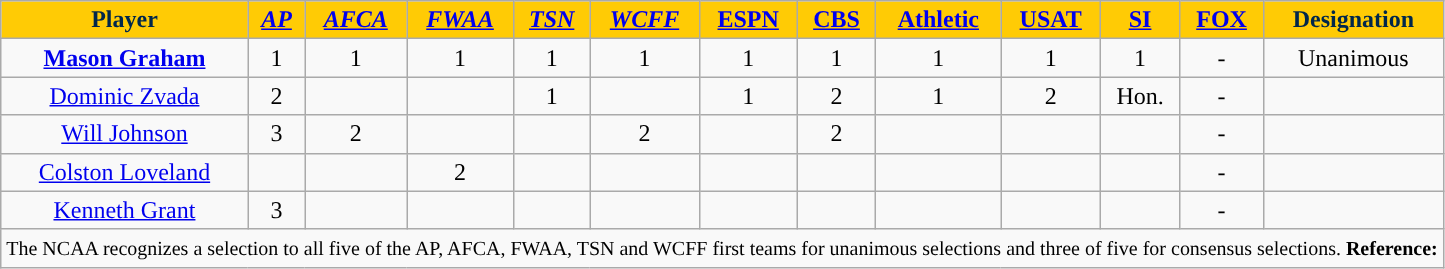<table class="wikitable" style="text-align: center">
<tr>
<th style="background: #FFCB05; color: #00274C"><span>Player</span></th>
<th style="background: #FFCB05; color: #00274C"><a href='#'><span><em>AP</em></span></a></th>
<th style="background: #FFCB05; color: #00274C"><a href='#'><span><em>AFCA</em></span></a></th>
<th style="background: #FFCB05; color: #00274C"><a href='#'><span><em>FWAA</em></span></a></th>
<th style="background: #FFCB05; color: #00274C"><a href='#'><span><em>TSN</em></span></a></th>
<th style="background: #FFCB05; color: #00274C"><a href='#'><span><em>WCFF</em></span></a></th>
<th style="background: #FFCB05; color: #00274C"><a href='#'><span>ESPN</span></a></th>
<th style="background: #FFCB05; color: #00274C"><a href='#'><span>CBS</span></a></th>
<th style="background: #FFCB05; color: #00274C"><a href='#'><span>Athletic</span></a></th>
<th style="background: #FFCB05; color: #00274C"><a href='#'><span>USAT</span></a></th>
<th style="background: #FFCB05; color: #00274C"><a href='#'><span>SI</span></a></th>
<th style="background: #FFCB05; color: #00274C"><a href='#'><span>FOX</span></a></th>
<th style="background: #FFCB05; color: #00274C"><span>Designation</span></th>
</tr>
<tr align="center">
<td><strong><a href='#'>Mason Graham</a></strong></td>
<td>1</td>
<td>1</td>
<td>1</td>
<td>1</td>
<td>1</td>
<td>1</td>
<td>1</td>
<td>1</td>
<td>1</td>
<td>1</td>
<td>-</td>
<td>Unanimous</td>
</tr>
<tr align="center">
<td><a href='#'>Dominic Zvada</a></td>
<td>2</td>
<td></td>
<td></td>
<td>1</td>
<td></td>
<td>1</td>
<td>2</td>
<td>1</td>
<td>2</td>
<td>Hon.</td>
<td>-</td>
<td></td>
</tr>
<tr align="center">
<td><a href='#'>Will Johnson</a></td>
<td>3</td>
<td>2</td>
<td></td>
<td></td>
<td>2</td>
<td></td>
<td>2</td>
<td></td>
<td></td>
<td></td>
<td>-</td>
<td></td>
</tr>
<tr align="center">
<td><a href='#'>Colston Loveland</a></td>
<td></td>
<td></td>
<td>2</td>
<td></td>
<td></td>
<td></td>
<td></td>
<td></td>
<td></td>
<td></td>
<td>-</td>
<td></td>
</tr>
<tr align="center">
<td><a href='#'>Kenneth Grant</a></td>
<td>3</td>
<td></td>
<td></td>
<td></td>
<td></td>
<td></td>
<td></td>
<td></td>
<td></td>
<td></td>
<td>-</td>
<td></td>
</tr>
<tr align="center">
<td colspan=13><small>The NCAA recognizes a selection to all five of the AP, AFCA, FWAA, TSN and WCFF first teams for unanimous selections and three of five for consensus selections. <strong>Reference:</strong></small></td>
</tr>
</table>
